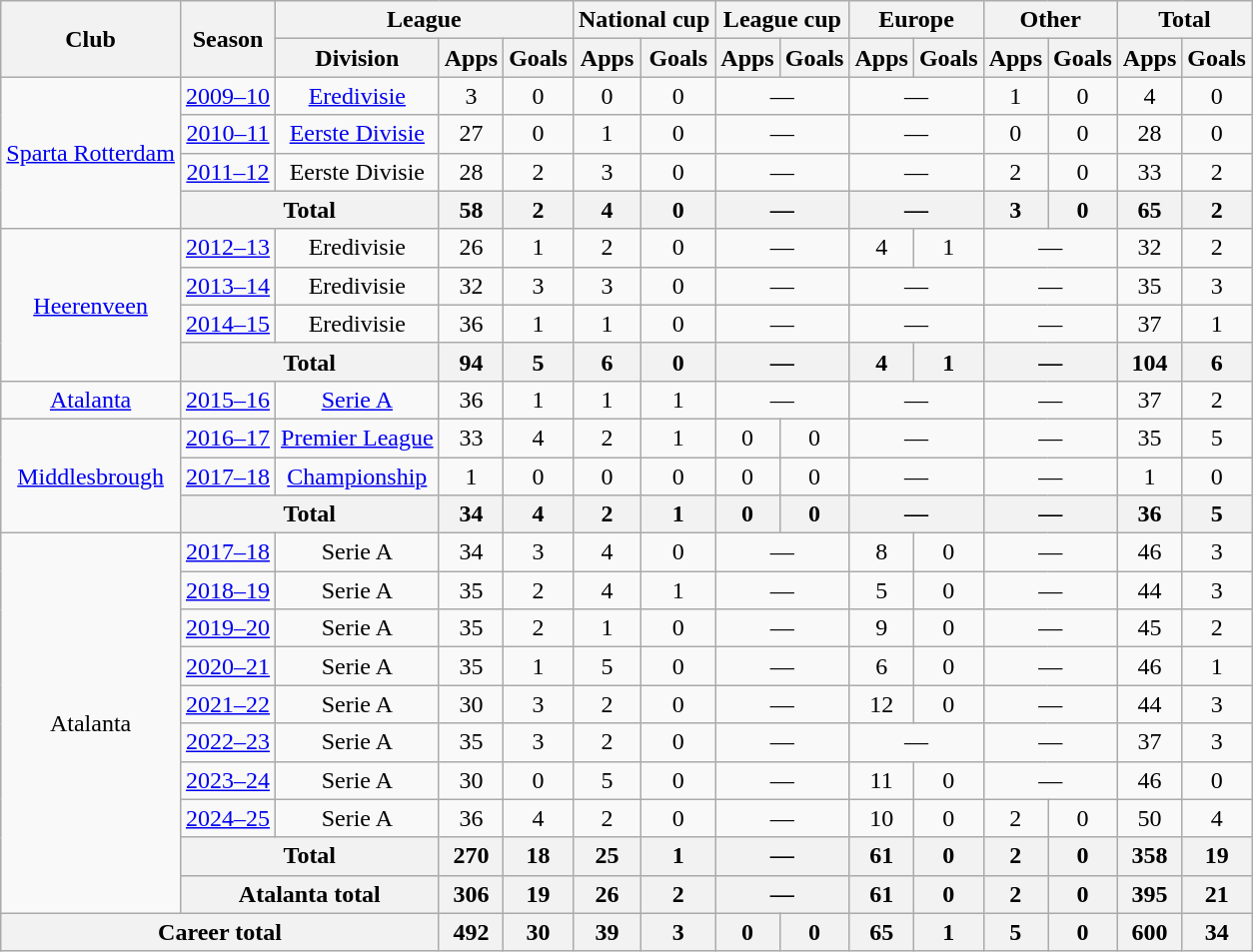<table class="wikitable" style="text-align: center">
<tr>
<th rowspan="2">Club</th>
<th rowspan="2">Season</th>
<th colspan="3">League</th>
<th colspan="2">National cup</th>
<th colspan="2">League cup</th>
<th colspan="2">Europe</th>
<th colspan="2">Other</th>
<th colspan="2">Total</th>
</tr>
<tr>
<th>Division</th>
<th>Apps</th>
<th>Goals</th>
<th>Apps</th>
<th>Goals</th>
<th>Apps</th>
<th>Goals</th>
<th>Apps</th>
<th>Goals</th>
<th>Apps</th>
<th>Goals</th>
<th>Apps</th>
<th>Goals</th>
</tr>
<tr>
<td rowspan="4"><a href='#'>Sparta Rotterdam</a></td>
<td><a href='#'>2009–10</a></td>
<td><a href='#'>Eredivisie</a></td>
<td>3</td>
<td>0</td>
<td>0</td>
<td>0</td>
<td colspan="2">—</td>
<td colspan="2">—</td>
<td>1</td>
<td>0</td>
<td>4</td>
<td>0</td>
</tr>
<tr>
<td><a href='#'>2010–11</a></td>
<td><a href='#'>Eerste Divisie</a></td>
<td>27</td>
<td>0</td>
<td>1</td>
<td>0</td>
<td colspan="2">—</td>
<td colspan="2">—</td>
<td>0</td>
<td>0</td>
<td>28</td>
<td>0</td>
</tr>
<tr>
<td><a href='#'>2011–12</a></td>
<td>Eerste Divisie</td>
<td>28</td>
<td>2</td>
<td>3</td>
<td>0</td>
<td colspan="2">—</td>
<td colspan="2">—</td>
<td>2</td>
<td>0</td>
<td>33</td>
<td>2</td>
</tr>
<tr>
<th colspan="2">Total</th>
<th>58</th>
<th>2</th>
<th>4</th>
<th>0</th>
<th colspan="2">—</th>
<th colspan="2">—</th>
<th>3</th>
<th>0</th>
<th>65</th>
<th>2</th>
</tr>
<tr>
<td rowspan="4"><a href='#'>Heerenveen</a></td>
<td><a href='#'>2012–13</a></td>
<td>Eredivisie</td>
<td>26</td>
<td>1</td>
<td>2</td>
<td>0</td>
<td colspan="2">—</td>
<td>4</td>
<td>1</td>
<td colspan="2">—</td>
<td>32</td>
<td>2</td>
</tr>
<tr>
<td><a href='#'>2013–14</a></td>
<td>Eredivisie</td>
<td>32</td>
<td>3</td>
<td>3</td>
<td>0</td>
<td colspan="2">—</td>
<td colspan="2">—</td>
<td colspan="2">—</td>
<td>35</td>
<td>3</td>
</tr>
<tr>
<td><a href='#'>2014–15</a></td>
<td>Eredivisie</td>
<td>36</td>
<td>1</td>
<td>1</td>
<td>0</td>
<td colspan="2">—</td>
<td colspan="2">—</td>
<td colspan="2">—</td>
<td>37</td>
<td>1</td>
</tr>
<tr>
<th colspan="2">Total</th>
<th>94</th>
<th>5</th>
<th>6</th>
<th>0</th>
<th colspan="2">—</th>
<th>4</th>
<th>1</th>
<th colspan="2">—</th>
<th>104</th>
<th>6</th>
</tr>
<tr>
<td><a href='#'>Atalanta</a></td>
<td><a href='#'>2015–16</a></td>
<td><a href='#'>Serie A</a></td>
<td>36</td>
<td>1</td>
<td>1</td>
<td>1</td>
<td colspan="2">—</td>
<td colspan="2">—</td>
<td colspan="2">—</td>
<td>37</td>
<td>2</td>
</tr>
<tr>
<td rowspan="3"><a href='#'>Middlesbrough</a></td>
<td><a href='#'>2016–17</a></td>
<td><a href='#'>Premier League</a></td>
<td>33</td>
<td>4</td>
<td>2</td>
<td>1</td>
<td>0</td>
<td>0</td>
<td colspan="2">—</td>
<td colspan="2">—</td>
<td>35</td>
<td>5</td>
</tr>
<tr>
<td><a href='#'>2017–18</a></td>
<td><a href='#'>Championship</a></td>
<td>1</td>
<td>0</td>
<td>0</td>
<td>0</td>
<td>0</td>
<td>0</td>
<td colspan="2">—</td>
<td colspan="2">—</td>
<td>1</td>
<td>0</td>
</tr>
<tr>
<th colspan="2">Total</th>
<th>34</th>
<th>4</th>
<th>2</th>
<th>1</th>
<th>0</th>
<th>0</th>
<th colspan="2">—</th>
<th colspan="2">—</th>
<th>36</th>
<th>5</th>
</tr>
<tr>
<td rowspan="10">Atalanta</td>
<td><a href='#'>2017–18</a></td>
<td>Serie A</td>
<td>34</td>
<td>3</td>
<td>4</td>
<td>0</td>
<td colspan="2">—</td>
<td>8</td>
<td>0</td>
<td colspan="2">—</td>
<td>46</td>
<td>3</td>
</tr>
<tr>
<td><a href='#'>2018–19</a></td>
<td>Serie A</td>
<td>35</td>
<td>2</td>
<td>4</td>
<td>1</td>
<td colspan="2">—</td>
<td>5</td>
<td>0</td>
<td colspan="2">—</td>
<td>44</td>
<td>3</td>
</tr>
<tr>
<td><a href='#'>2019–20</a></td>
<td>Serie A</td>
<td>35</td>
<td>2</td>
<td>1</td>
<td>0</td>
<td colspan="2">—</td>
<td>9</td>
<td>0</td>
<td colspan="2">—</td>
<td>45</td>
<td>2</td>
</tr>
<tr>
<td><a href='#'>2020–21</a></td>
<td>Serie A</td>
<td>35</td>
<td>1</td>
<td>5</td>
<td>0</td>
<td colspan="2">—</td>
<td>6</td>
<td>0</td>
<td colspan="2">—</td>
<td>46</td>
<td>1</td>
</tr>
<tr>
<td><a href='#'>2021–22</a></td>
<td>Serie A</td>
<td>30</td>
<td>3</td>
<td>2</td>
<td>0</td>
<td colspan="2">—</td>
<td>12</td>
<td>0</td>
<td colspan="2">—</td>
<td>44</td>
<td>3</td>
</tr>
<tr>
<td><a href='#'>2022–23</a></td>
<td>Serie A</td>
<td>35</td>
<td>3</td>
<td>2</td>
<td>0</td>
<td colspan="2">—</td>
<td colspan="2">—</td>
<td colspan="2">—</td>
<td>37</td>
<td>3</td>
</tr>
<tr>
<td><a href='#'>2023–24</a></td>
<td>Serie A</td>
<td>30</td>
<td>0</td>
<td>5</td>
<td>0</td>
<td colspan="2">—</td>
<td>11</td>
<td>0</td>
<td colspan="2">—</td>
<td>46</td>
<td>0</td>
</tr>
<tr>
<td><a href='#'>2024–25</a></td>
<td>Serie A</td>
<td>36</td>
<td>4</td>
<td>2</td>
<td>0</td>
<td colspan="2">—</td>
<td>10</td>
<td>0</td>
<td>2</td>
<td>0</td>
<td>50</td>
<td>4</td>
</tr>
<tr>
<th colspan="2">Total</th>
<th>270</th>
<th>18</th>
<th>25</th>
<th>1</th>
<th colspan="2">—</th>
<th>61</th>
<th>0</th>
<th>2</th>
<th>0</th>
<th>358</th>
<th>19</th>
</tr>
<tr>
<th colspan="2">Atalanta total</th>
<th>306</th>
<th>19</th>
<th>26</th>
<th>2</th>
<th colspan="2">—</th>
<th>61</th>
<th>0</th>
<th>2</th>
<th>0</th>
<th>395</th>
<th>21</th>
</tr>
<tr>
<th colspan="3">Career total</th>
<th>492</th>
<th>30</th>
<th>39</th>
<th>3</th>
<th>0</th>
<th>0</th>
<th>65</th>
<th>1</th>
<th>5</th>
<th>0</th>
<th>600</th>
<th>34</th>
</tr>
</table>
